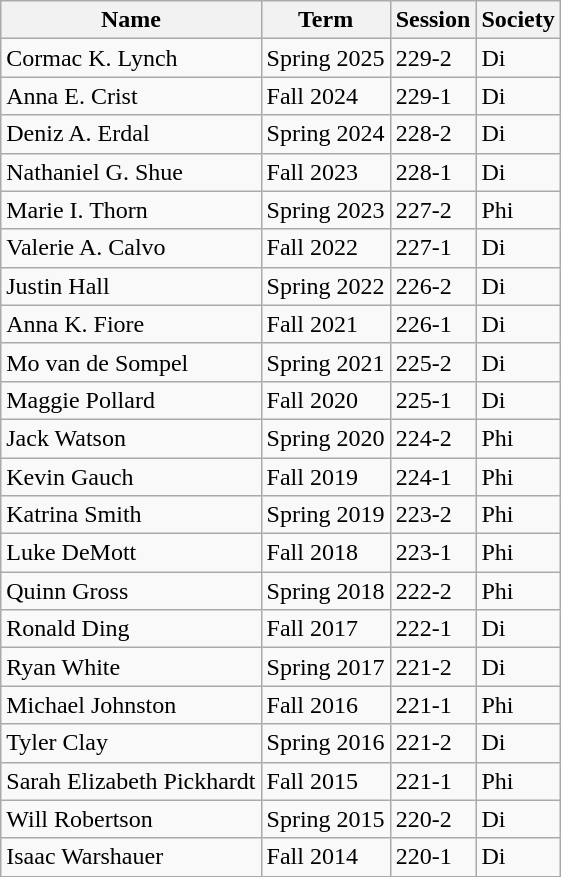<table class="wikitable">
<tr>
<th>Name</th>
<th>Term</th>
<th>Session</th>
<th>Society</th>
</tr>
<tr>
<td>Cormac K. Lynch</td>
<td>Spring 2025</td>
<td>229-2</td>
<td>Di</td>
</tr>
<tr>
<td>Anna E. Crist</td>
<td>Fall 2024</td>
<td>229-1</td>
<td>Di</td>
</tr>
<tr>
<td>Deniz A. Erdal</td>
<td>Spring 2024</td>
<td>228-2</td>
<td>Di</td>
</tr>
<tr>
<td>Nathaniel G. Shue</td>
<td>Fall 2023</td>
<td>228-1</td>
<td>Di</td>
</tr>
<tr>
<td>Marie I. Thorn</td>
<td>Spring 2023</td>
<td>227-2</td>
<td>Phi</td>
</tr>
<tr>
<td>Valerie A. Calvo</td>
<td>Fall 2022</td>
<td>227-1</td>
<td>Di</td>
</tr>
<tr>
<td>Justin Hall</td>
<td>Spring 2022</td>
<td>226-2</td>
<td>Di</td>
</tr>
<tr>
<td>Anna K. Fiore</td>
<td>Fall 2021</td>
<td>226-1</td>
<td>Di</td>
</tr>
<tr>
<td>Mo van de Sompel</td>
<td>Spring 2021</td>
<td>225-2</td>
<td>Di</td>
</tr>
<tr>
<td>Maggie Pollard</td>
<td>Fall 2020</td>
<td>225-1</td>
<td>Di</td>
</tr>
<tr>
<td>Jack Watson</td>
<td>Spring 2020</td>
<td>224-2</td>
<td>Phi</td>
</tr>
<tr>
<td>Kevin Gauch</td>
<td>Fall 2019</td>
<td>224-1</td>
<td>Phi</td>
</tr>
<tr>
<td>Katrina Smith</td>
<td>Spring 2019</td>
<td>223-2</td>
<td>Phi</td>
</tr>
<tr>
<td>Luke DeMott</td>
<td>Fall 2018</td>
<td>223-1</td>
<td>Phi</td>
</tr>
<tr>
<td>Quinn Gross</td>
<td>Spring 2018</td>
<td>222-2</td>
<td>Phi</td>
</tr>
<tr>
<td>Ronald Ding</td>
<td>Fall 2017</td>
<td>222-1</td>
<td>Di</td>
</tr>
<tr>
<td>Ryan White</td>
<td>Spring 2017</td>
<td>221-2</td>
<td>Di</td>
</tr>
<tr>
<td>Michael Johnston</td>
<td>Fall 2016</td>
<td>221-1</td>
<td>Phi</td>
</tr>
<tr>
<td>Tyler Clay</td>
<td>Spring 2016</td>
<td>221-2</td>
<td>Di</td>
</tr>
<tr>
<td>Sarah Elizabeth Pickhardt</td>
<td>Fall 2015</td>
<td>221-1</td>
<td>Phi</td>
</tr>
<tr>
<td>Will Robertson</td>
<td>Spring 2015</td>
<td>220-2</td>
<td>Di</td>
</tr>
<tr>
<td>Isaac Warshauer</td>
<td>Fall 2014</td>
<td>220-1</td>
<td>Di</td>
</tr>
</table>
